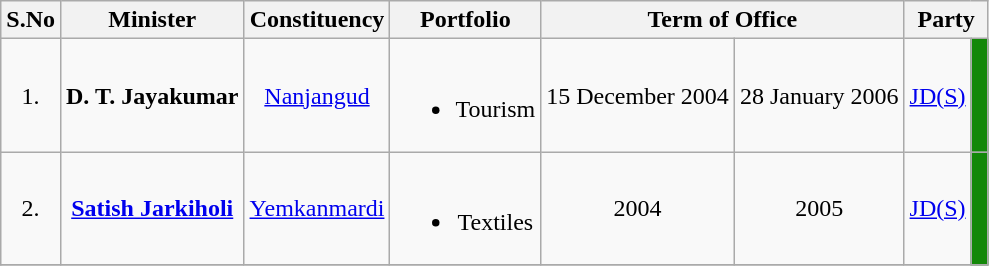<table class="wikitable sortable" style="text-align:center;">
<tr>
<th>S.No</th>
<th>Minister</th>
<th>Constituency</th>
<th>Portfolio</th>
<th colspan="2">Term of Office</th>
<th colspan="2" scope="col">Party</th>
</tr>
<tr>
<td>1.</td>
<td><strong>D. T. Jayakumar</strong><br></td>
<td><a href='#'>Nanjangud</a></td>
<td><br><ul><li>Tourism</li></ul></td>
<td>15 December 2004</td>
<td>28 January 2006</td>
<td><a href='#'>JD(S)</a></td>
<td width="4px" bgcolor="#138808"></td>
</tr>
<tr>
<td>2.</td>
<td><strong><a href='#'>Satish Jarkiholi</a></strong></td>
<td><a href='#'>Yemkanmardi</a></td>
<td><br><ul><li>Textiles</li></ul></td>
<td>2004</td>
<td>2005</td>
<td><a href='#'>JD(S)</a></td>
<td width="4px" bgcolor="#138808"></td>
</tr>
<tr>
</tr>
</table>
